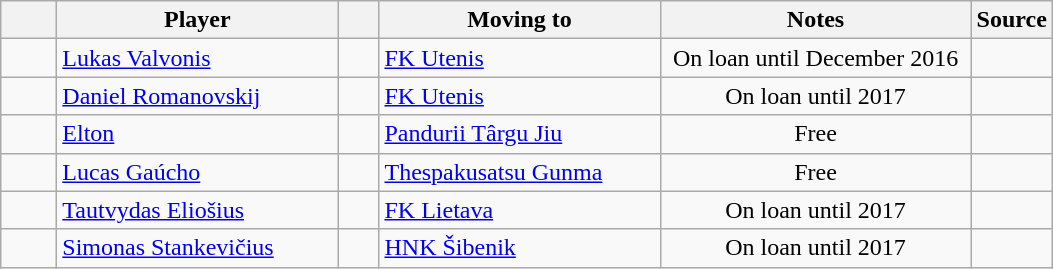<table class="wikitable sortable">
<tr>
<th style="width:30px;"></th>
<th style="width:180px;">Player</th>
<th style="width:20px;"></th>
<th style="width:180px;">Moving to</th>
<th style="width:200px;" class="unsortable">Notes</th>
<th style="width:20px;" class="unsortable">Source</th>
</tr>
<tr>
<td align=center></td>
<td> <a href='#'>Lukas Valvonis</a></td>
<td align=center></td>
<td> <a href='#'>FK Utenis</a></td>
<td align=center>On loan until December 2016</td>
<td align=center></td>
</tr>
<tr>
<td align=center></td>
<td> <a href='#'>Daniel Romanovskij</a></td>
<td align=center></td>
<td> <a href='#'>FK Utenis</a></td>
<td align=center>On loan until 2017</td>
<td align=center></td>
</tr>
<tr>
<td align=center></td>
<td> <a href='#'>Elton</a></td>
<td align=center></td>
<td> <a href='#'>Pandurii Târgu Jiu</a></td>
<td align=center>Free</td>
<td align=center></td>
</tr>
<tr>
<td align=center></td>
<td> <a href='#'>Lucas Gaúcho</a></td>
<td align=center></td>
<td> <a href='#'>Thespakusatsu Gunma</a></td>
<td align=center>Free</td>
<td align=center></td>
</tr>
<tr>
<td align=center></td>
<td> <a href='#'>Tautvydas Eliošius</a></td>
<td align=center></td>
<td> <a href='#'>FK Lietava</a></td>
<td align=center>On loan until 2017</td>
<td align=center></td>
</tr>
<tr>
<td align=center></td>
<td> <a href='#'>Simonas Stankevičius</a></td>
<td align=center></td>
<td> <a href='#'>HNK Šibenik</a></td>
<td align=center>On loan until 2017</td>
<td align=center></td>
</tr>
</table>
